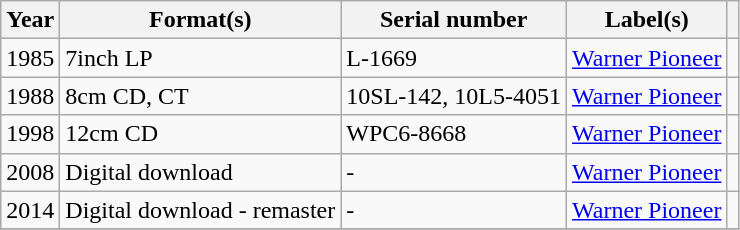<table class="wikitable sortable plainrowheaders">
<tr>
<th scope="col">Year</th>
<th scope="col">Format(s)</th>
<th scope="col">Serial number</th>
<th scope="col">Label(s)</th>
<th scope="col"></th>
</tr>
<tr>
<td>1985</td>
<td>7inch LP</td>
<td>L-1669</td>
<td><a href='#'>Warner Pioneer</a></td>
<td></td>
</tr>
<tr>
<td>1988</td>
<td>8cm CD, CT</td>
<td>10SL-142, 10L5-4051</td>
<td><a href='#'>Warner Pioneer</a></td>
<td></td>
</tr>
<tr>
<td>1998</td>
<td>12cm CD</td>
<td>WPC6-8668</td>
<td><a href='#'>Warner Pioneer</a></td>
<td></td>
</tr>
<tr>
<td>2008</td>
<td>Digital download</td>
<td>-</td>
<td><a href='#'>Warner Pioneer</a></td>
<td></td>
</tr>
<tr>
<td>2014</td>
<td>Digital download - remaster</td>
<td>-</td>
<td><a href='#'>Warner Pioneer</a></td>
<td></td>
</tr>
<tr>
</tr>
</table>
